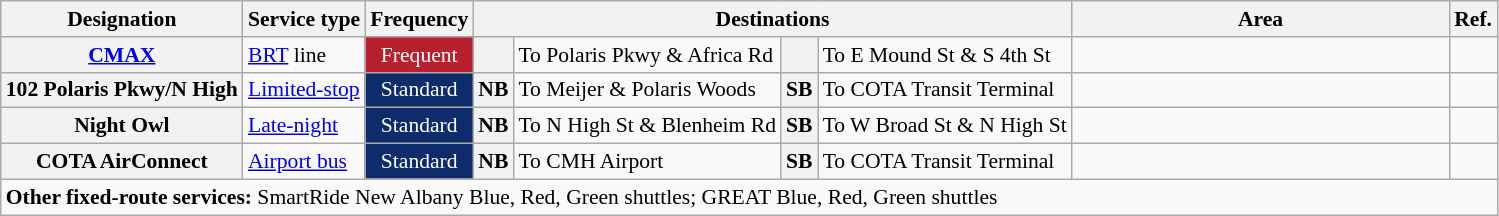<table class="wikitable sortable" style="font-size: 90%;"|>
<tr>
<th>Designation</th>
<th class=unsortable>Service type</th>
<th>Frequency</th>
<th colspan=4 class=unsortable>Destinations</th>
<th class=unsortable>Area</th>
<th class=unsortable>Ref.</th>
</tr>
<tr>
<th style="text-align:center;"><a href='#'>CMAX</a></th>
<td><a href='#'>BRT</a> line</td>
<td style="background:#b8202f; color:white; text-align:center;">Frequent</td>
<th></th>
<td>To Polaris Pkwy & Africa Rd</td>
<th></th>
<td>To E Mound St & S 4th St</td>
<td style="width:17em;"></td>
<td></td>
</tr>
<tr>
<th style="text-align:center;">102 Polaris Pkwy/N High</th>
<td><a href='#'>Limited-stop</a></td>
<td style="background:#0e2c6c; color:white; text-align:center;">Standard</td>
<th>NB</th>
<td>To Meijer & Polaris Woods</td>
<th>SB</th>
<td>To COTA Transit Terminal</td>
<td></td>
<td></td>
</tr>
<tr>
<th style="text-align:center;">Night Owl</th>
<td><a href='#'>Late-night</a></td>
<td style="background:#0e2c6c; color:white; text-align:center;">Standard</td>
<th>NB</th>
<td>To N High St & Blenheim Rd</td>
<th>SB</th>
<td>To W Broad St & N High St</td>
<td></td>
<td></td>
</tr>
<tr>
<th style="text-align:center;">COTA AirConnect</th>
<td><a href='#'>Airport bus</a></td>
<td style="background:#0e2c6c; color:white; text-align:center;">Standard</td>
<th>NB</th>
<td>To CMH Airport</td>
<th>SB</th>
<td>To COTA Transit Terminal</td>
<td></td>
<td></td>
</tr>
<tr>
<td colspan=10><strong>Other fixed-route services:</strong> SmartRide New Albany Blue, Red, Green shuttles; GREAT Blue, Red, Green shuttles</td>
</tr>
</table>
